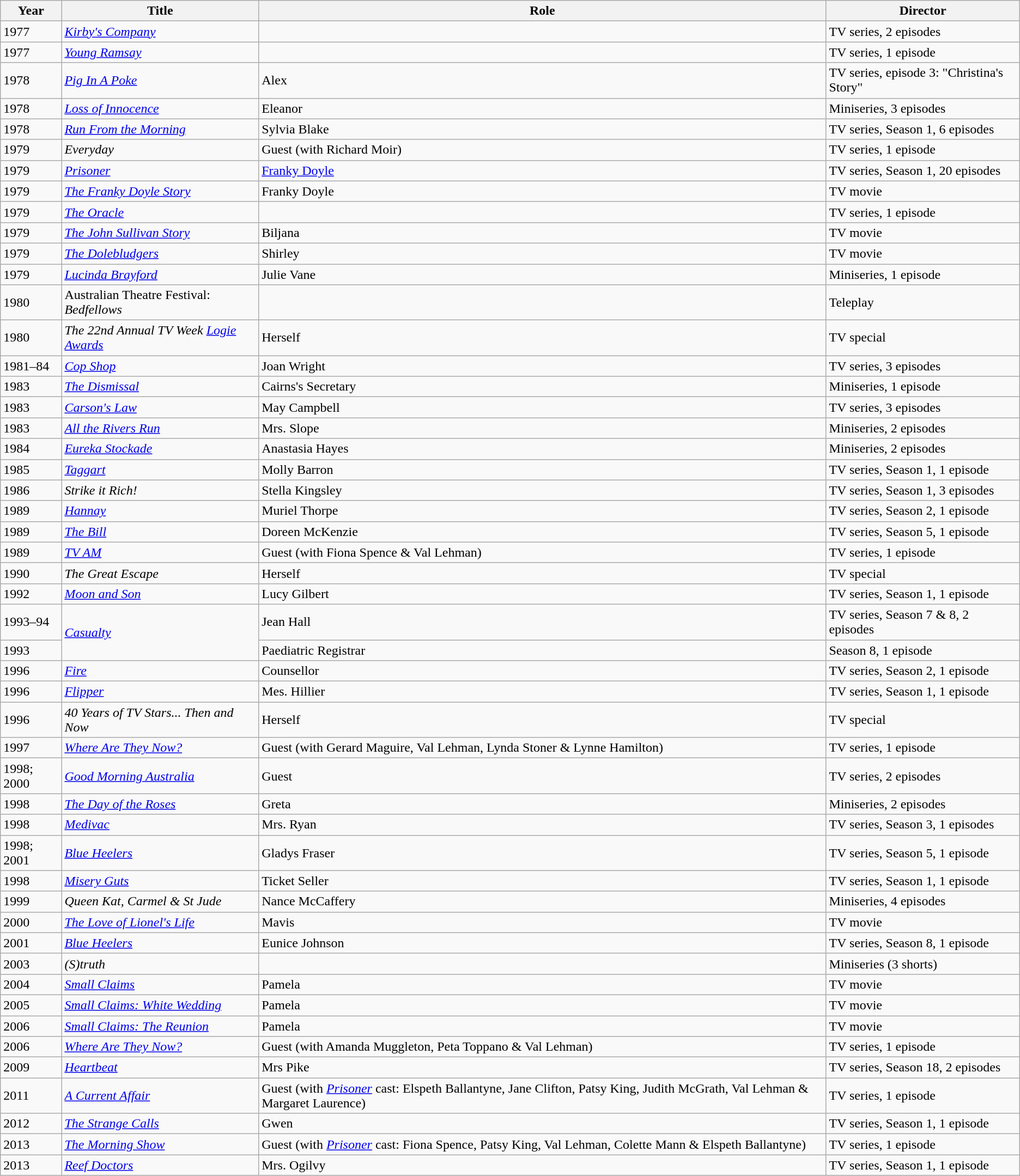<table class="wikitable plainrowheaders sortable">
<tr>
<th scope="col">Year</th>
<th scope="col">Title</th>
<th scope="col">Role</th>
<th class="unsortable">Director</th>
</tr>
<tr>
<td>1977</td>
<td><em><a href='#'>Kirby's Company</a></em></td>
<td></td>
<td>TV series, 2 episodes</td>
</tr>
<tr>
<td>1977</td>
<td><em><a href='#'>Young Ramsay</a></em></td>
<td></td>
<td>TV series, 1 episode</td>
</tr>
<tr>
<td>1978</td>
<td><em><a href='#'>Pig In A Poke</a></em></td>
<td>Alex</td>
<td>TV series, episode 3: "Christina's Story"</td>
</tr>
<tr>
<td>1978</td>
<td><em><a href='#'>Loss of Innocence</a></em></td>
<td>Eleanor</td>
<td>Miniseries, 3 episodes</td>
</tr>
<tr>
<td>1978</td>
<td><em><a href='#'>Run From the Morning</a></em></td>
<td>Sylvia Blake</td>
<td>TV series, Season 1, 6 episodes</td>
</tr>
<tr>
<td>1979</td>
<td><em>Everyday</em></td>
<td>Guest (with Richard Moir)</td>
<td>TV series, 1 episode</td>
</tr>
<tr>
<td>1979</td>
<td><em><a href='#'>Prisoner</a></em></td>
<td><a href='#'>Franky Doyle</a></td>
<td>TV series, Season 1, 20 episodes</td>
</tr>
<tr>
<td>1979</td>
<td><em><a href='#'>The Franky Doyle Story</a></em></td>
<td>Franky Doyle</td>
<td>TV movie</td>
</tr>
<tr>
<td>1979</td>
<td><em><a href='#'>The Oracle</a></em></td>
<td></td>
<td>TV series, 1 episode</td>
</tr>
<tr>
<td>1979</td>
<td><em><a href='#'>The John Sullivan Story</a></em></td>
<td>Biljana</td>
<td>TV movie</td>
</tr>
<tr>
<td>1979</td>
<td><em><a href='#'>The Dolebludgers</a></em></td>
<td>Shirley</td>
<td>TV movie</td>
</tr>
<tr>
<td>1979</td>
<td><em><a href='#'>Lucinda Brayford</a></em></td>
<td>Julie Vane</td>
<td>Miniseries, 1 episode</td>
</tr>
<tr>
<td>1980</td>
<td>Australian Theatre Festival: <em>Bedfellows</em></td>
<td></td>
<td>Teleplay</td>
</tr>
<tr>
<td>1980</td>
<td><em>The 22nd Annual TV Week <a href='#'>Logie Awards</a></em></td>
<td>Herself</td>
<td>TV special</td>
</tr>
<tr>
<td>1981–84</td>
<td><em><a href='#'>Cop Shop</a></em></td>
<td>Joan Wright</td>
<td>TV series, 3 episodes</td>
</tr>
<tr>
<td>1983</td>
<td><em><a href='#'>The Dismissal</a></em></td>
<td>Cairns's Secretary</td>
<td>Miniseries, 1 episode</td>
</tr>
<tr>
<td>1983</td>
<td><em><a href='#'>Carson's Law</a></em></td>
<td>May Campbell</td>
<td>TV series, 3 episodes</td>
</tr>
<tr>
<td>1983</td>
<td><em><a href='#'>All the Rivers Run</a></em></td>
<td>Mrs. Slope</td>
<td>Miniseries, 2 episodes</td>
</tr>
<tr>
<td>1984</td>
<td><em><a href='#'>Eureka Stockade</a></em></td>
<td>Anastasia Hayes</td>
<td>Miniseries, 2 episodes</td>
</tr>
<tr>
<td>1985</td>
<td><em><a href='#'>Taggart</a></em></td>
<td>Molly Barron</td>
<td>TV series, Season 1, 1 episode</td>
</tr>
<tr>
<td>1986</td>
<td><em>Strike it Rich!</em></td>
<td>Stella Kingsley</td>
<td>TV series, Season 1, 3 episodes</td>
</tr>
<tr>
<td>1989</td>
<td><em><a href='#'>Hannay</a></em></td>
<td>Muriel Thorpe</td>
<td>TV series, Season 2, 1 episode</td>
</tr>
<tr>
<td>1989</td>
<td><em><a href='#'>The Bill</a></em></td>
<td>Doreen McKenzie</td>
<td>TV series, Season 5, 1 episode</td>
</tr>
<tr>
<td>1989</td>
<td><em><a href='#'>TV AM</a></em></td>
<td>Guest (with Fiona Spence & Val Lehman)</td>
<td>TV series, 1 episode</td>
</tr>
<tr>
<td>1990</td>
<td><em>The Great Escape</em></td>
<td>Herself</td>
<td>TV special</td>
</tr>
<tr>
<td>1992</td>
<td><em><a href='#'>Moon and Son</a></em></td>
<td>Lucy Gilbert</td>
<td>TV series, Season 1, 1 episode</td>
</tr>
<tr>
<td>1993–94</td>
<td rowspan="2"><em><a href='#'>Casualty</a></em></td>
<td>Jean Hall</td>
<td>TV series, Season 7 & 8, 2 episodes</td>
</tr>
<tr>
<td>1993</td>
<td>Paediatric Registrar</td>
<td>Season 8, 1 episode</td>
</tr>
<tr>
<td>1996</td>
<td><em><a href='#'>Fire</a></em></td>
<td>Counsellor</td>
<td>TV series, Season 2, 1 episode</td>
</tr>
<tr>
<td>1996</td>
<td><em><a href='#'>Flipper</a></em></td>
<td>Mes. Hillier</td>
<td>TV series, Season 1, 1 episode</td>
</tr>
<tr>
<td>1996</td>
<td><em>40 Years of TV Stars... Then and Now</em></td>
<td>Herself</td>
<td>TV special</td>
</tr>
<tr>
<td>1997</td>
<td><em><a href='#'>Where Are They Now?</a></em></td>
<td>Guest (with Gerard Maguire, Val Lehman, Lynda Stoner & Lynne Hamilton)</td>
<td>TV series, 1 episode</td>
</tr>
<tr>
<td>1998; 2000</td>
<td><em><a href='#'>Good Morning Australia</a></em></td>
<td>Guest</td>
<td>TV series, 2 episodes</td>
</tr>
<tr>
<td>1998</td>
<td><em><a href='#'>The Day of the Roses</a></em></td>
<td>Greta</td>
<td>Miniseries, 2 episodes</td>
</tr>
<tr>
<td>1998</td>
<td><em><a href='#'>Medivac</a></em></td>
<td>Mrs. Ryan</td>
<td>TV series, Season 3, 1 episodes</td>
</tr>
<tr>
<td>1998; 2001</td>
<td><em><a href='#'>Blue Heelers</a></em></td>
<td>Gladys Fraser</td>
<td>TV series, Season 5, 1 episode</td>
</tr>
<tr>
<td>1998</td>
<td><em><a href='#'>Misery Guts</a></em></td>
<td>Ticket Seller</td>
<td>TV series, Season 1, 1 episode</td>
</tr>
<tr>
<td>1999</td>
<td><em>Queen Kat, Carmel & St Jude</em></td>
<td>Nance McCaffery</td>
<td>Miniseries, 4 episodes</td>
</tr>
<tr>
<td>2000</td>
<td><em><a href='#'>The Love of Lionel's Life</a></em></td>
<td>Mavis</td>
<td>TV movie</td>
</tr>
<tr>
<td>2001</td>
<td><em><a href='#'>Blue Heelers</a></em></td>
<td>Eunice Johnson</td>
<td>TV series, Season 8, 1 episode</td>
</tr>
<tr>
<td>2003</td>
<td><em>(S)truth</em></td>
<td></td>
<td>Miniseries (3 shorts)</td>
</tr>
<tr>
<td>2004</td>
<td><em><a href='#'>Small Claims</a></em></td>
<td>Pamela</td>
<td>TV movie</td>
</tr>
<tr>
<td>2005</td>
<td><em><a href='#'>Small Claims: White Wedding</a></em></td>
<td>Pamela</td>
<td>TV movie</td>
</tr>
<tr>
<td>2006</td>
<td><em><a href='#'>Small Claims: The Reunion</a></em></td>
<td>Pamela</td>
<td>TV movie</td>
</tr>
<tr>
<td>2006</td>
<td><em><a href='#'>Where Are They Now?</a></em></td>
<td>Guest (with Amanda Muggleton, Peta Toppano & Val Lehman)</td>
<td>TV series, 1 episode</td>
</tr>
<tr>
<td>2009</td>
<td><em><a href='#'>Heartbeat</a></em></td>
<td>Mrs Pike</td>
<td>TV series, Season 18, 2 episodes</td>
</tr>
<tr>
<td>2011</td>
<td><em><a href='#'>A Current Affair</a></em></td>
<td>Guest (with <em><a href='#'>Prisoner</a></em> cast: Elspeth Ballantyne, Jane Clifton, Patsy King, Judith McGrath, Val Lehman & Margaret Laurence)</td>
<td>TV series, 1 episode</td>
</tr>
<tr>
<td>2012</td>
<td><em><a href='#'>The Strange Calls</a></em></td>
<td>Gwen</td>
<td>TV series, Season 1, 1 episode</td>
</tr>
<tr>
<td>2013</td>
<td><em><a href='#'>The Morning Show</a></em></td>
<td>Guest (with <em><a href='#'>Prisoner</a></em> cast: Fiona Spence, Patsy King, Val Lehman, Colette Mann & Elspeth Ballantyne)</td>
<td>TV series, 1 episode</td>
</tr>
<tr>
<td>2013</td>
<td><em><a href='#'>Reef Doctors</a></em></td>
<td>Mrs. Ogilvy</td>
<td>TV series, Season 1, 1 episode</td>
</tr>
</table>
